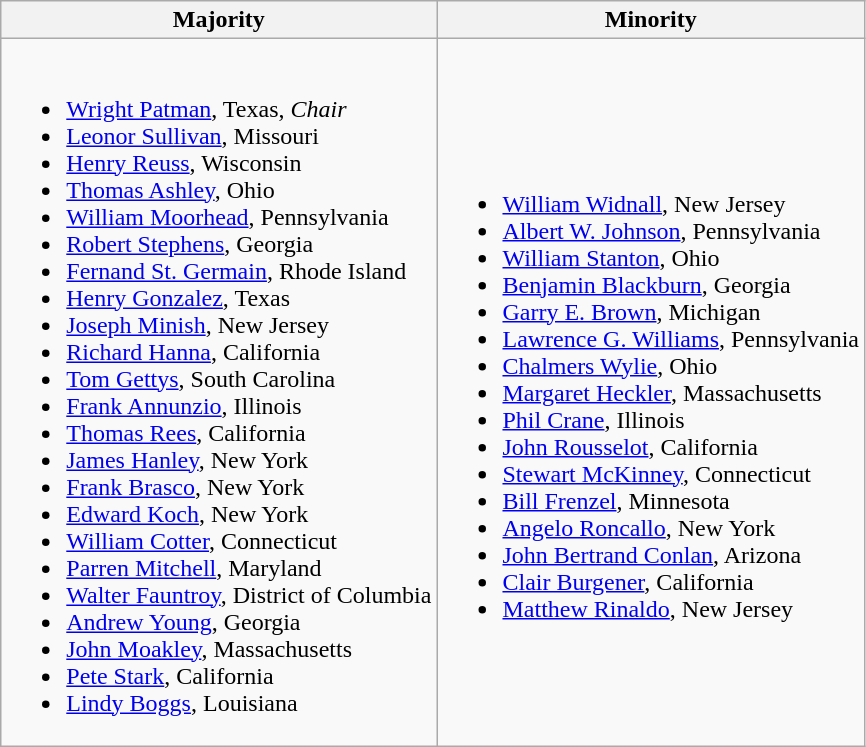<table class=wikitable>
<tr>
<th>Majority</th>
<th>Minority</th>
</tr>
<tr>
<td><br><ul><li><a href='#'>Wright Patman</a>, Texas, <em>Chair</em></li><li><a href='#'>Leonor Sullivan</a>, Missouri</li><li><a href='#'>Henry Reuss</a>, Wisconsin</li><li><a href='#'>Thomas Ashley</a>, Ohio</li><li><a href='#'>William Moorhead</a>, Pennsylvania</li><li><a href='#'>Robert Stephens</a>, Georgia</li><li><a href='#'>Fernand St. Germain</a>, Rhode Island</li><li><a href='#'>Henry Gonzalez</a>, Texas</li><li><a href='#'>Joseph Minish</a>, New Jersey</li><li><a href='#'>Richard Hanna</a>, California</li><li><a href='#'>Tom Gettys</a>, South Carolina</li><li><a href='#'>Frank Annunzio</a>, Illinois</li><li><a href='#'>Thomas Rees</a>, California</li><li><a href='#'>James Hanley</a>, New York</li><li><a href='#'>Frank Brasco</a>, New York</li><li><a href='#'>Edward Koch</a>, New York</li><li><a href='#'>William Cotter</a>, Connecticut</li><li><a href='#'>Parren Mitchell</a>, Maryland</li><li><a href='#'>Walter Fauntroy</a>, District of Columbia</li><li><a href='#'>Andrew Young</a>, Georgia</li><li><a href='#'>John Moakley</a>, Massachusetts</li><li><a href='#'>Pete Stark</a>, California</li><li><a href='#'>Lindy Boggs</a>, Louisiana</li></ul></td>
<td><br><ul><li><a href='#'>William Widnall</a>, New Jersey</li><li><a href='#'>Albert W. Johnson</a>, Pennsylvania</li><li><a href='#'>William Stanton</a>, Ohio</li><li><a href='#'>Benjamin Blackburn</a>, Georgia</li><li><a href='#'>Garry E. Brown</a>, Michigan</li><li><a href='#'>Lawrence G. Williams</a>, Pennsylvania</li><li><a href='#'>Chalmers Wylie</a>, Ohio</li><li><a href='#'>Margaret Heckler</a>, Massachusetts</li><li><a href='#'>Phil Crane</a>, Illinois</li><li><a href='#'>John Rousselot</a>, California</li><li><a href='#'>Stewart McKinney</a>, Connecticut</li><li><a href='#'>Bill Frenzel</a>, Minnesota</li><li><a href='#'>Angelo Roncallo</a>, New York</li><li><a href='#'>John Bertrand Conlan</a>, Arizona</li><li><a href='#'>Clair Burgener</a>, California</li><li><a href='#'>Matthew Rinaldo</a>, New Jersey</li></ul></td>
</tr>
</table>
